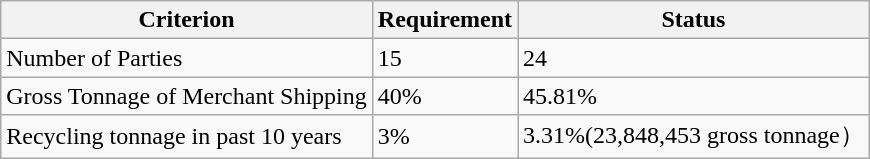<table class="wikitable">
<tr>
<th>Criterion</th>
<th>Requirement</th>
<th>Status</th>
</tr>
<tr>
<td>Number of Parties</td>
<td>15</td>
<td>24</td>
</tr>
<tr>
<td>Gross Tonnage of Merchant Shipping</td>
<td>40%</td>
<td>45.81%</td>
</tr>
<tr>
<td>Recycling tonnage in past 10 years</td>
<td>3%</td>
<td>3.31%(23,848,453 gross tonnage）</td>
</tr>
</table>
